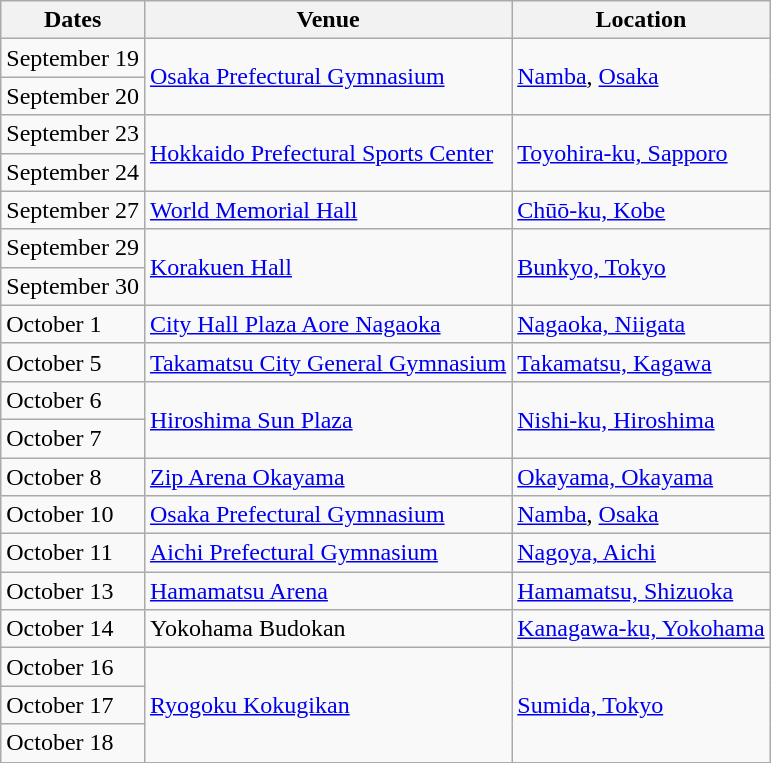<table class="wikitable style=">
<tr>
<th scope="col">Dates</th>
<th scope="col">Venue</th>
<th scope="col">Location</th>
</tr>
<tr>
<td>September 19</td>
<td rowspan="2"><a href='#'>Osaka Prefectural Gymnasium</a></td>
<td rowspan="2"><a href='#'>Namba</a>, <a href='#'>Osaka</a></td>
</tr>
<tr>
<td>September 20</td>
</tr>
<tr>
<td>September 23</td>
<td rowspan="2"><a href='#'>Hokkaido Prefectural Sports Center</a></td>
<td rowspan="2"><a href='#'>Toyohira-ku, Sapporo</a></td>
</tr>
<tr>
<td>September 24</td>
</tr>
<tr>
<td>September 27</td>
<td><a href='#'>World Memorial Hall</a></td>
<td><a href='#'>Chūō-ku, Kobe</a></td>
</tr>
<tr>
<td>September 29</td>
<td rowspan="2"><a href='#'>Korakuen Hall</a></td>
<td rowspan="2"><a href='#'>Bunkyo, Tokyo</a></td>
</tr>
<tr>
<td>September 30</td>
</tr>
<tr>
<td>October 1</td>
<td><a href='#'>City Hall Plaza Aore Nagaoka</a></td>
<td><a href='#'>Nagaoka, Niigata</a></td>
</tr>
<tr>
<td>October 5</td>
<td><a href='#'>Takamatsu City General Gymnasium</a></td>
<td><a href='#'>Takamatsu, Kagawa</a></td>
</tr>
<tr>
<td>October 6</td>
<td rowspan="2"><a href='#'>Hiroshima Sun Plaza</a></td>
<td rowspan="2"><a href='#'>Nishi-ku, Hiroshima</a></td>
</tr>
<tr>
<td>October 7</td>
</tr>
<tr>
<td>October 8</td>
<td><a href='#'>Zip Arena Okayama</a></td>
<td><a href='#'>Okayama, Okayama</a></td>
</tr>
<tr>
<td>October 10</td>
<td><a href='#'>Osaka Prefectural Gymnasium</a></td>
<td><a href='#'>Namba</a>, <a href='#'>Osaka</a></td>
</tr>
<tr>
<td>October 11</td>
<td><a href='#'>Aichi Prefectural Gymnasium</a></td>
<td><a href='#'>Nagoya, Aichi</a></td>
</tr>
<tr>
<td>October 13</td>
<td><a href='#'>Hamamatsu Arena</a></td>
<td><a href='#'>Hamamatsu, Shizuoka</a></td>
</tr>
<tr>
<td>October 14</td>
<td>Yokohama Budokan</td>
<td><a href='#'>Kanagawa-ku, Yokohama</a></td>
</tr>
<tr>
<td>October 16</td>
<td rowspan="3"><a href='#'>Ryogoku Kokugikan</a></td>
<td rowspan="3"><a href='#'>Sumida, Tokyo</a></td>
</tr>
<tr>
<td>October 17</td>
</tr>
<tr>
<td>October 18</td>
</tr>
</table>
